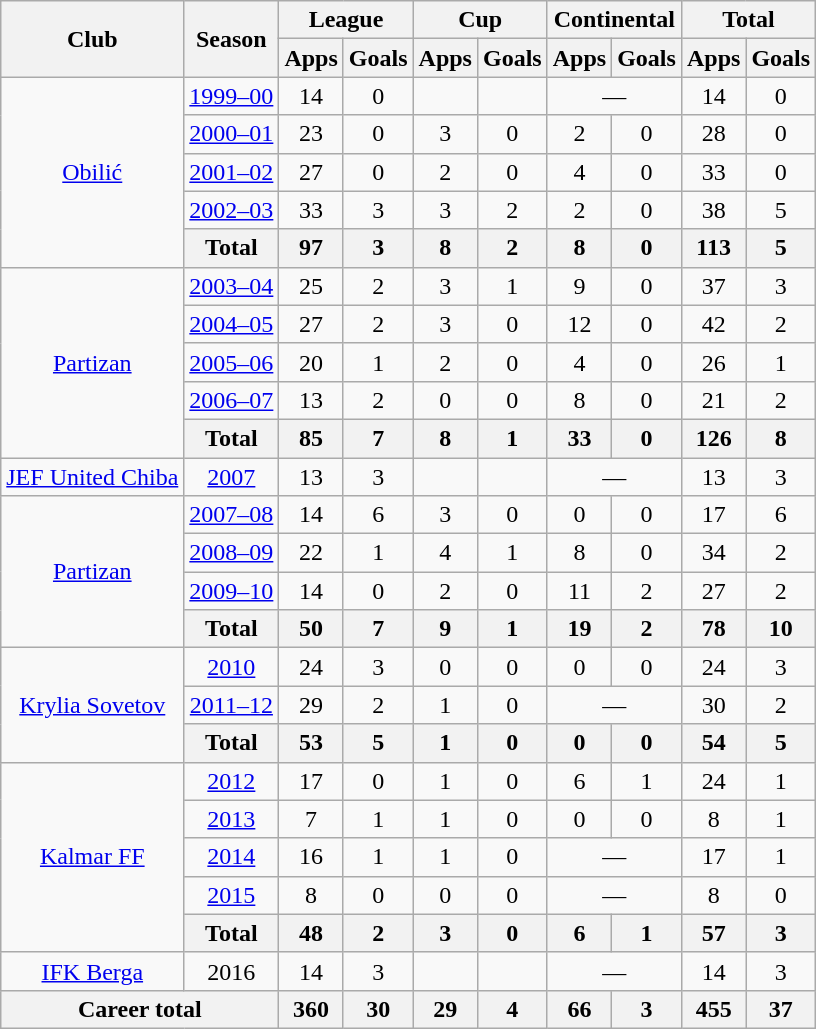<table class="wikitable" style="text-align:center">
<tr>
<th rowspan="2">Club</th>
<th rowspan="2">Season</th>
<th colspan="2">League</th>
<th colspan="2">Cup</th>
<th colspan="2">Continental</th>
<th colspan="2">Total</th>
</tr>
<tr>
<th>Apps</th>
<th>Goals</th>
<th>Apps</th>
<th>Goals</th>
<th>Apps</th>
<th>Goals</th>
<th>Apps</th>
<th>Goals</th>
</tr>
<tr>
<td rowspan="5"><a href='#'>Obilić</a></td>
<td><a href='#'>1999–00</a></td>
<td>14</td>
<td>0</td>
<td></td>
<td></td>
<td colspan="2">—</td>
<td>14</td>
<td>0</td>
</tr>
<tr>
<td><a href='#'>2000–01</a></td>
<td>23</td>
<td>0</td>
<td>3</td>
<td>0</td>
<td>2</td>
<td>0</td>
<td>28</td>
<td>0</td>
</tr>
<tr>
<td><a href='#'>2001–02</a></td>
<td>27</td>
<td>0</td>
<td>2</td>
<td>0</td>
<td>4</td>
<td>0</td>
<td>33</td>
<td>0</td>
</tr>
<tr>
<td><a href='#'>2002–03</a></td>
<td>33</td>
<td>3</td>
<td>3</td>
<td>2</td>
<td>2</td>
<td>0</td>
<td>38</td>
<td>5</td>
</tr>
<tr>
<th>Total</th>
<th>97</th>
<th>3</th>
<th>8</th>
<th>2</th>
<th>8</th>
<th>0</th>
<th>113</th>
<th>5</th>
</tr>
<tr>
<td rowspan="5"><a href='#'>Partizan</a></td>
<td><a href='#'>2003–04</a></td>
<td>25</td>
<td>2</td>
<td>3</td>
<td>1</td>
<td>9</td>
<td>0</td>
<td>37</td>
<td>3</td>
</tr>
<tr>
<td><a href='#'>2004–05</a></td>
<td>27</td>
<td>2</td>
<td>3</td>
<td>0</td>
<td>12</td>
<td>0</td>
<td>42</td>
<td>2</td>
</tr>
<tr>
<td><a href='#'>2005–06</a></td>
<td>20</td>
<td>1</td>
<td>2</td>
<td>0</td>
<td>4</td>
<td>0</td>
<td>26</td>
<td>1</td>
</tr>
<tr>
<td><a href='#'>2006–07</a></td>
<td>13</td>
<td>2</td>
<td>0</td>
<td>0</td>
<td>8</td>
<td>0</td>
<td>21</td>
<td>2</td>
</tr>
<tr>
<th>Total</th>
<th>85</th>
<th>7</th>
<th>8</th>
<th>1</th>
<th>33</th>
<th>0</th>
<th>126</th>
<th>8</th>
</tr>
<tr>
<td><a href='#'>JEF United Chiba</a></td>
<td><a href='#'>2007</a></td>
<td>13</td>
<td>3</td>
<td></td>
<td></td>
<td colspan="2">—</td>
<td>13</td>
<td>3</td>
</tr>
<tr>
<td rowspan="4"><a href='#'>Partizan</a></td>
<td><a href='#'>2007–08</a></td>
<td>14</td>
<td>6</td>
<td>3</td>
<td>0</td>
<td>0</td>
<td>0</td>
<td>17</td>
<td>6</td>
</tr>
<tr>
<td><a href='#'>2008–09</a></td>
<td>22</td>
<td>1</td>
<td>4</td>
<td>1</td>
<td>8</td>
<td>0</td>
<td>34</td>
<td>2</td>
</tr>
<tr>
<td><a href='#'>2009–10</a></td>
<td>14</td>
<td>0</td>
<td>2</td>
<td>0</td>
<td>11</td>
<td>2</td>
<td>27</td>
<td>2</td>
</tr>
<tr>
<th>Total</th>
<th>50</th>
<th>7</th>
<th>9</th>
<th>1</th>
<th>19</th>
<th>2</th>
<th>78</th>
<th>10</th>
</tr>
<tr>
<td rowspan="3"><a href='#'>Krylia Sovetov</a></td>
<td><a href='#'>2010</a></td>
<td>24</td>
<td>3</td>
<td>0</td>
<td>0</td>
<td>0</td>
<td>0</td>
<td>24</td>
<td>3</td>
</tr>
<tr>
<td><a href='#'>2011–12</a></td>
<td>29</td>
<td>2</td>
<td>1</td>
<td>0</td>
<td colspan="2">—</td>
<td>30</td>
<td>2</td>
</tr>
<tr>
<th>Total</th>
<th>53</th>
<th>5</th>
<th>1</th>
<th>0</th>
<th>0</th>
<th>0</th>
<th>54</th>
<th>5</th>
</tr>
<tr>
<td rowspan="5"><a href='#'>Kalmar FF</a></td>
<td><a href='#'>2012</a></td>
<td>17</td>
<td>0</td>
<td>1</td>
<td>0</td>
<td>6</td>
<td>1</td>
<td>24</td>
<td>1</td>
</tr>
<tr>
<td><a href='#'>2013</a></td>
<td>7</td>
<td>1</td>
<td>1</td>
<td>0</td>
<td>0</td>
<td>0</td>
<td>8</td>
<td>1</td>
</tr>
<tr>
<td><a href='#'>2014</a></td>
<td>16</td>
<td>1</td>
<td>1</td>
<td>0</td>
<td colspan="2">—</td>
<td>17</td>
<td>1</td>
</tr>
<tr>
<td><a href='#'>2015</a></td>
<td>8</td>
<td>0</td>
<td>0</td>
<td>0</td>
<td colspan="2">—</td>
<td>8</td>
<td>0</td>
</tr>
<tr>
<th>Total</th>
<th>48</th>
<th>2</th>
<th>3</th>
<th>0</th>
<th>6</th>
<th>1</th>
<th>57</th>
<th>3</th>
</tr>
<tr>
<td><a href='#'>IFK Berga</a></td>
<td>2016</td>
<td>14</td>
<td>3</td>
<td></td>
<td></td>
<td colspan="2">—</td>
<td>14</td>
<td>3</td>
</tr>
<tr>
<th colspan="2">Career total</th>
<th>360</th>
<th>30</th>
<th>29</th>
<th>4</th>
<th>66</th>
<th>3</th>
<th>455</th>
<th>37</th>
</tr>
</table>
